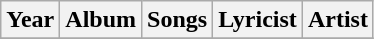<table class="wikitable sortable">
<tr>
<th>Year</th>
<th>Album</th>
<th>Songs</th>
<th>Lyricist</th>
<th>Artist</th>
</tr>
<tr>
</tr>
</table>
